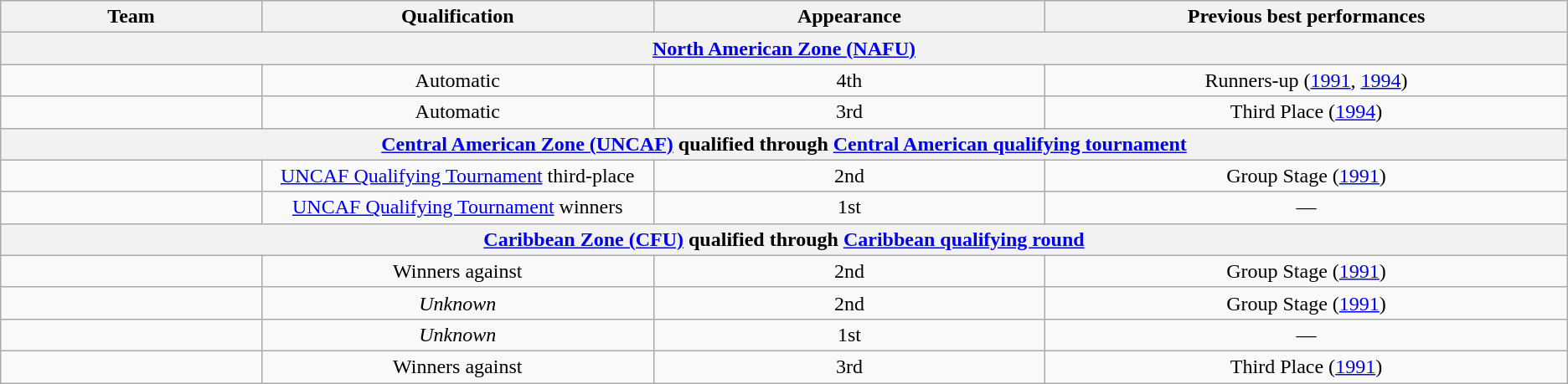<table class="wikitable">
<tr>
<th width=10%>Team</th>
<th width=15%>Qualification</th>
<th width=15%>Appearance</th>
<th width=20%>Previous best performances</th>
</tr>
<tr>
<th colspan=4><strong><a href='#'>North American Zone (NAFU)</a></strong></th>
</tr>
<tr>
<td align=left></td>
<td align=center>Automatic</td>
<td align=center>4th</td>
<td align=center>Runners-up (<a href='#'>1991</a>, <a href='#'>1994</a>)</td>
</tr>
<tr>
<td align=left></td>
<td align=center>Automatic</td>
<td align=center>3rd</td>
<td align=center>Third Place (<a href='#'>1994</a>)</td>
</tr>
<tr>
<th colspan=4><strong><a href='#'>Central American Zone (UNCAF)</a> qualified through <a href='#'>Central American qualifying tournament</a></strong></th>
</tr>
<tr>
<td align=left></td>
<td align=center><a href='#'>UNCAF Qualifying Tournament</a> third-place</td>
<td align=center>2nd</td>
<td align=center>Group Stage (<a href='#'>1991</a>)</td>
</tr>
<tr>
<td align=left></td>
<td align=center><a href='#'>UNCAF Qualifying Tournament</a> winners</td>
<td align=center>1st</td>
<td align=center>—</td>
</tr>
<tr>
<th colspan=4><strong><a href='#'>Caribbean Zone (CFU)</a> qualified through <a href='#'>Caribbean qualifying round</a></strong></th>
</tr>
<tr>
<td align=left></td>
<td align=center>Winners against </td>
<td align=center>2nd</td>
<td align=center>Group Stage (<a href='#'>1991</a>)</td>
</tr>
<tr>
<td align=left></td>
<td align=center><em>Unknown</em></td>
<td align=center>2nd</td>
<td align=center>Group Stage (<a href='#'>1991</a>)</td>
</tr>
<tr>
<td align=left></td>
<td align=center><em>Unknown</em></td>
<td align=center>1st</td>
<td align=center>—</td>
</tr>
<tr>
<td align=left></td>
<td align=center>Winners against </td>
<td align=center>3rd</td>
<td align=center>Third Place (<a href='#'>1991</a>)</td>
</tr>
</table>
